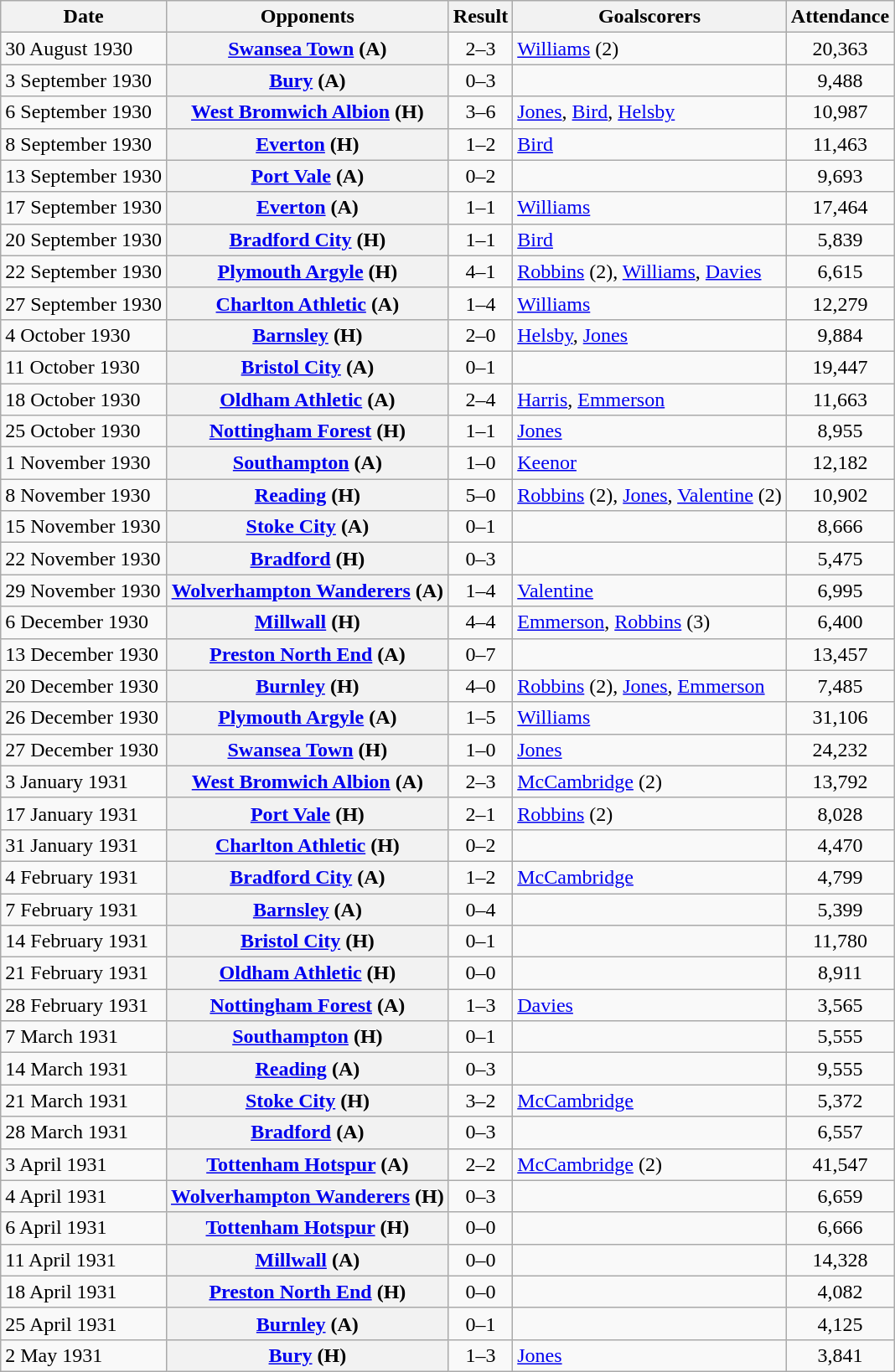<table class="wikitable plainrowheaders sortable">
<tr>
<th scope=col>Date</th>
<th scope=col>Opponents</th>
<th scope=col>Result</th>
<th scope=col class=unsortable>Goalscorers</th>
<th scope=col>Attendance</th>
</tr>
<tr>
<td>30 August 1930</td>
<th scope=row><a href='#'>Swansea Town</a> (A)</th>
<td align=center>2–3</td>
<td><a href='#'>Williams</a> (2)</td>
<td align=center>20,363</td>
</tr>
<tr>
<td>3 September 1930</td>
<th scope=row><a href='#'>Bury</a> (A)</th>
<td align=center>0–3</td>
<td></td>
<td align=center>9,488</td>
</tr>
<tr>
<td>6 September 1930</td>
<th scope=row><a href='#'>West Bromwich Albion</a> (H)</th>
<td align=center>3–6</td>
<td><a href='#'>Jones</a>, <a href='#'>Bird</a>, <a href='#'>Helsby</a></td>
<td align=center>10,987</td>
</tr>
<tr>
<td>8 September 1930</td>
<th scope=row><a href='#'>Everton</a> (H)</th>
<td align=center>1–2</td>
<td><a href='#'>Bird</a></td>
<td align=center>11,463</td>
</tr>
<tr>
<td>13 September 1930</td>
<th scope=row><a href='#'>Port Vale</a> (A)</th>
<td align=center>0–2</td>
<td></td>
<td align=center>9,693</td>
</tr>
<tr>
<td>17 September 1930</td>
<th scope=row><a href='#'>Everton</a> (A)</th>
<td align=center>1–1</td>
<td><a href='#'>Williams</a></td>
<td align=center>17,464</td>
</tr>
<tr>
<td>20 September 1930</td>
<th scope=row><a href='#'>Bradford City</a> (H)</th>
<td align=center>1–1</td>
<td><a href='#'>Bird</a></td>
<td align=center>5,839</td>
</tr>
<tr>
<td>22 September 1930</td>
<th scope=row><a href='#'>Plymouth Argyle</a> (H)</th>
<td align=center>4–1</td>
<td><a href='#'>Robbins</a> (2), <a href='#'>Williams</a>, <a href='#'>Davies</a></td>
<td align=center>6,615</td>
</tr>
<tr>
<td>27 September 1930</td>
<th scope=row><a href='#'>Charlton Athletic</a> (A)</th>
<td align=center>1–4</td>
<td><a href='#'>Williams</a></td>
<td align=center>12,279</td>
</tr>
<tr>
<td>4 October 1930</td>
<th scope=row><a href='#'>Barnsley</a> (H)</th>
<td align=center>2–0</td>
<td><a href='#'>Helsby</a>, <a href='#'>Jones</a></td>
<td align=center>9,884</td>
</tr>
<tr>
<td>11 October 1930</td>
<th scope=row><a href='#'>Bristol City</a> (A)</th>
<td align=center>0–1</td>
<td></td>
<td align=center>19,447</td>
</tr>
<tr>
<td>18 October 1930</td>
<th scope=row><a href='#'>Oldham Athletic</a> (A)</th>
<td align=center>2–4</td>
<td><a href='#'>Harris</a>, <a href='#'>Emmerson</a></td>
<td align=center>11,663</td>
</tr>
<tr>
<td>25 October 1930</td>
<th scope=row><a href='#'>Nottingham Forest</a> (H)</th>
<td align=center>1–1</td>
<td><a href='#'>Jones</a></td>
<td align=center>8,955</td>
</tr>
<tr>
<td>1 November 1930</td>
<th scope=row><a href='#'>Southampton</a> (A)</th>
<td align=center>1–0</td>
<td><a href='#'>Keenor</a></td>
<td align=center>12,182</td>
</tr>
<tr>
<td>8 November 1930</td>
<th scope=row><a href='#'>Reading</a> (H)</th>
<td align=center>5–0</td>
<td><a href='#'>Robbins</a> (2), <a href='#'>Jones</a>, <a href='#'>Valentine</a> (2)</td>
<td align=center>10,902</td>
</tr>
<tr>
<td>15 November 1930</td>
<th scope=row><a href='#'>Stoke City</a> (A)</th>
<td align=center>0–1</td>
<td></td>
<td align=center>8,666</td>
</tr>
<tr>
<td>22 November 1930</td>
<th scope=row><a href='#'>Bradford</a> (H)</th>
<td align=center>0–3</td>
<td></td>
<td align=center>5,475</td>
</tr>
<tr>
<td>29 November 1930</td>
<th scope=row><a href='#'>Wolverhampton Wanderers</a> (A)</th>
<td align=center>1–4</td>
<td><a href='#'>Valentine</a></td>
<td align=center>6,995</td>
</tr>
<tr>
<td>6 December 1930</td>
<th scope=row><a href='#'>Millwall</a> (H)</th>
<td align=center>4–4</td>
<td><a href='#'>Emmerson</a>, <a href='#'>Robbins</a> (3)</td>
<td align=center>6,400</td>
</tr>
<tr>
<td>13 December 1930</td>
<th scope=row><a href='#'>Preston North End</a> (A)</th>
<td align=center>0–7</td>
<td></td>
<td align=center>13,457</td>
</tr>
<tr>
<td>20 December 1930</td>
<th scope=row><a href='#'>Burnley</a> (H)</th>
<td align=center>4–0</td>
<td><a href='#'>Robbins</a> (2), <a href='#'>Jones</a>, <a href='#'>Emmerson</a></td>
<td align=center>7,485</td>
</tr>
<tr>
<td>26 December 1930</td>
<th scope=row><a href='#'>Plymouth Argyle</a> (A)</th>
<td align=center>1–5</td>
<td><a href='#'>Williams</a></td>
<td align=center>31,106</td>
</tr>
<tr>
<td>27 December 1930</td>
<th scope=row><a href='#'>Swansea Town</a> (H)</th>
<td align=center>1–0</td>
<td><a href='#'>Jones</a></td>
<td align=center>24,232</td>
</tr>
<tr>
<td>3 January 1931</td>
<th scope=row><a href='#'>West Bromwich Albion</a> (A)</th>
<td align=center>2–3</td>
<td><a href='#'>McCambridge</a> (2)</td>
<td align=center>13,792</td>
</tr>
<tr>
<td>17 January 1931</td>
<th scope=row><a href='#'>Port Vale</a> (H)</th>
<td align=center>2–1</td>
<td><a href='#'>Robbins</a> (2)</td>
<td align=center>8,028</td>
</tr>
<tr>
<td>31 January 1931</td>
<th scope=row><a href='#'>Charlton Athletic</a> (H)</th>
<td align=center>0–2</td>
<td></td>
<td align=center>4,470</td>
</tr>
<tr>
<td>4 February 1931</td>
<th scope=row><a href='#'>Bradford City</a> (A)</th>
<td align=center>1–2</td>
<td><a href='#'>McCambridge</a></td>
<td align=center>4,799</td>
</tr>
<tr>
<td>7 February 1931</td>
<th scope=row><a href='#'>Barnsley</a> (A)</th>
<td align=center>0–4</td>
<td></td>
<td align=center>5,399</td>
</tr>
<tr>
<td>14 February 1931</td>
<th scope=row><a href='#'>Bristol City</a> (H)</th>
<td align=center>0–1</td>
<td></td>
<td align=center>11,780</td>
</tr>
<tr>
<td>21 February 1931</td>
<th scope=row><a href='#'>Oldham Athletic</a> (H)</th>
<td align=center>0–0</td>
<td></td>
<td align=center>8,911</td>
</tr>
<tr>
<td>28 February 1931</td>
<th scope=row><a href='#'>Nottingham Forest</a> (A)</th>
<td align=center>1–3</td>
<td><a href='#'>Davies</a></td>
<td align=center>3,565</td>
</tr>
<tr>
<td>7 March 1931</td>
<th scope=row><a href='#'>Southampton</a> (H)</th>
<td align=center>0–1</td>
<td></td>
<td align=center>5,555</td>
</tr>
<tr>
<td>14 March 1931</td>
<th scope=row><a href='#'>Reading</a> (A)</th>
<td align=center>0–3</td>
<td></td>
<td align=center>9,555</td>
</tr>
<tr>
<td>21 March 1931</td>
<th scope=row><a href='#'>Stoke City</a> (H)</th>
<td align=center>3–2</td>
<td><a href='#'>McCambridge</a></td>
<td align=center>5,372</td>
</tr>
<tr>
<td>28 March 1931</td>
<th scope=row><a href='#'>Bradford</a> (A)</th>
<td align=center>0–3</td>
<td></td>
<td align=center>6,557</td>
</tr>
<tr>
<td>3 April 1931</td>
<th scope=row><a href='#'>Tottenham Hotspur</a> (A)</th>
<td align=center>2–2</td>
<td><a href='#'>McCambridge</a> (2)</td>
<td align=center>41,547</td>
</tr>
<tr>
<td>4 April 1931</td>
<th scope=row><a href='#'>Wolverhampton Wanderers</a> (H)</th>
<td align=center>0–3</td>
<td></td>
<td align=center>6,659</td>
</tr>
<tr>
<td>6 April 1931</td>
<th scope=row><a href='#'>Tottenham Hotspur</a> (H)</th>
<td align=center>0–0</td>
<td></td>
<td align=center>6,666</td>
</tr>
<tr>
<td>11 April 1931</td>
<th scope=row><a href='#'>Millwall</a> (A)</th>
<td align=center>0–0</td>
<td></td>
<td align=center>14,328</td>
</tr>
<tr>
<td>18 April 1931</td>
<th scope=row><a href='#'>Preston North End</a> (H)</th>
<td align=center>0–0</td>
<td></td>
<td align=center>4,082</td>
</tr>
<tr>
<td>25 April 1931</td>
<th scope=row><a href='#'>Burnley</a> (A)</th>
<td align=center>0–1</td>
<td></td>
<td align=center>4,125</td>
</tr>
<tr>
<td>2 May 1931</td>
<th scope=row><a href='#'>Bury</a> (H)</th>
<td align=center>1–3</td>
<td><a href='#'>Jones</a></td>
<td align=center>3,841</td>
</tr>
</table>
